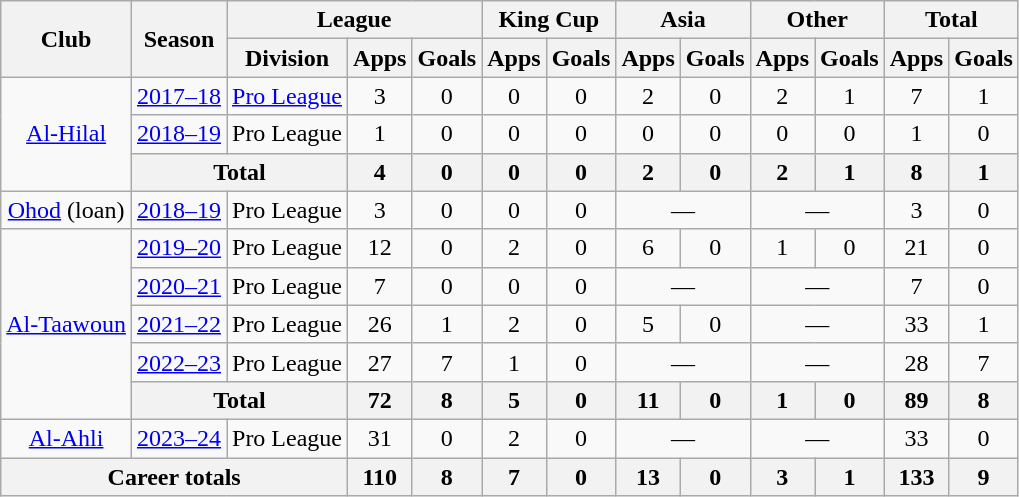<table class="wikitable" style="text-align: center">
<tr>
<th rowspan=2>Club</th>
<th rowspan=2>Season</th>
<th colspan=3>League</th>
<th colspan=2>King Cup</th>
<th colspan=2>Asia</th>
<th colspan=2>Other</th>
<th colspan=2>Total</th>
</tr>
<tr>
<th>Division</th>
<th>Apps</th>
<th>Goals</th>
<th>Apps</th>
<th>Goals</th>
<th>Apps</th>
<th>Goals</th>
<th>Apps</th>
<th>Goals</th>
<th>Apps</th>
<th>Goals</th>
</tr>
<tr>
<td rowspan=3><a href='#'>Al-Hilal</a></td>
<td><a href='#'>2017–18</a></td>
<td><a href='#'>Pro League</a></td>
<td>3</td>
<td>0</td>
<td>0</td>
<td>0</td>
<td>2</td>
<td>0</td>
<td>2</td>
<td>1</td>
<td>7</td>
<td>1</td>
</tr>
<tr>
<td><a href='#'>2018–19</a></td>
<td>Pro League</td>
<td>1</td>
<td>0</td>
<td>0</td>
<td>0</td>
<td>0</td>
<td>0</td>
<td>0</td>
<td>0</td>
<td>1</td>
<td>0</td>
</tr>
<tr>
<th colspan="2">Total</th>
<th>4</th>
<th>0</th>
<th>0</th>
<th>0</th>
<th>2</th>
<th>0</th>
<th>2</th>
<th>1</th>
<th>8</th>
<th>1</th>
</tr>
<tr>
<td rowspan=1><a href='#'>Ohod</a> (loan)</td>
<td><a href='#'>2018–19</a></td>
<td>Pro League</td>
<td>3</td>
<td>0</td>
<td>0</td>
<td>0</td>
<td colspan=2>—</td>
<td colspan=2>—</td>
<td>3</td>
<td>0</td>
</tr>
<tr>
<td rowspan=5><a href='#'>Al-Taawoun</a></td>
<td><a href='#'>2019–20</a></td>
<td>Pro League</td>
<td>12</td>
<td>0</td>
<td>2</td>
<td>0</td>
<td>6</td>
<td>0</td>
<td>1</td>
<td>0</td>
<td>21</td>
<td>0</td>
</tr>
<tr>
<td><a href='#'>2020–21</a></td>
<td>Pro League</td>
<td>7</td>
<td>0</td>
<td>0</td>
<td>0</td>
<td colspan=2>—</td>
<td colspan=2>—</td>
<td>7</td>
<td>0</td>
</tr>
<tr>
<td><a href='#'>2021–22</a></td>
<td>Pro League</td>
<td>26</td>
<td>1</td>
<td>2</td>
<td>0</td>
<td>5</td>
<td>0</td>
<td colspan=2>—</td>
<td>33</td>
<td>1</td>
</tr>
<tr>
<td><a href='#'>2022–23</a></td>
<td>Pro League</td>
<td>27</td>
<td>7</td>
<td>1</td>
<td>0</td>
<td colspan=2>—</td>
<td colspan=2>—</td>
<td>28</td>
<td>7</td>
</tr>
<tr>
<th colspan="2">Total</th>
<th>72</th>
<th>8</th>
<th>5</th>
<th>0</th>
<th>11</th>
<th>0</th>
<th>1</th>
<th>0</th>
<th>89</th>
<th>8</th>
</tr>
<tr>
<td rowspan=1><a href='#'>Al-Ahli</a></td>
<td><a href='#'>2023–24</a></td>
<td>Pro League</td>
<td>31</td>
<td>0</td>
<td>2</td>
<td>0</td>
<td colspan=2>—</td>
<td colspan=2>—</td>
<td>33</td>
<td>0</td>
</tr>
<tr>
<th colspan=3>Career totals</th>
<th>110</th>
<th>8</th>
<th>7</th>
<th>0</th>
<th>13</th>
<th>0</th>
<th>3</th>
<th>1</th>
<th>133</th>
<th>9</th>
</tr>
</table>
